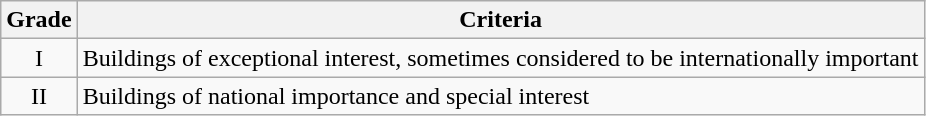<table class="wikitable">
<tr>
<th>Grade</th>
<th>Criteria</th>
</tr>
<tr>
<td align="center" >I</td>
<td>Buildings of exceptional interest, sometimes considered to be internationally important</td>
</tr>
<tr>
<td align="center" >II</td>
<td>Buildings of national importance and special interest</td>
</tr>
</table>
